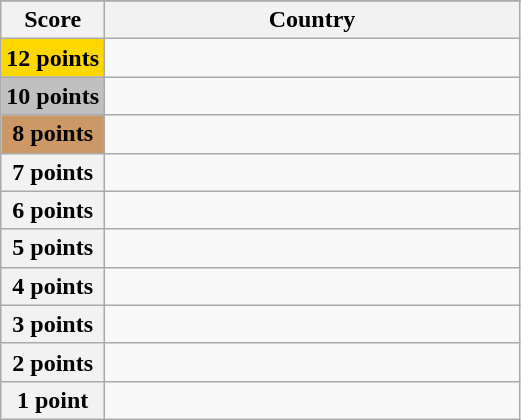<table class="wikitable">
<tr>
</tr>
<tr>
<th scope="col" width="20%">Score</th>
<th scope="col">Country</th>
</tr>
<tr>
<th scope="row" style="background:gold">12 points</th>
<td></td>
</tr>
<tr>
<th scope="row" style="background:silver">10 points</th>
<td></td>
</tr>
<tr>
<th scope="row" style="background:#CC9966">8 points</th>
<td></td>
</tr>
<tr>
<th scope="row">7 points</th>
<td></td>
</tr>
<tr>
<th scope="row">6 points</th>
<td></td>
</tr>
<tr>
<th scope="row">5 points</th>
<td></td>
</tr>
<tr>
<th scope="row">4 points</th>
<td></td>
</tr>
<tr>
<th scope="row">3 points</th>
<td></td>
</tr>
<tr>
<th scope="row">2 points</th>
<td></td>
</tr>
<tr>
<th scope="row">1 point</th>
<td></td>
</tr>
</table>
